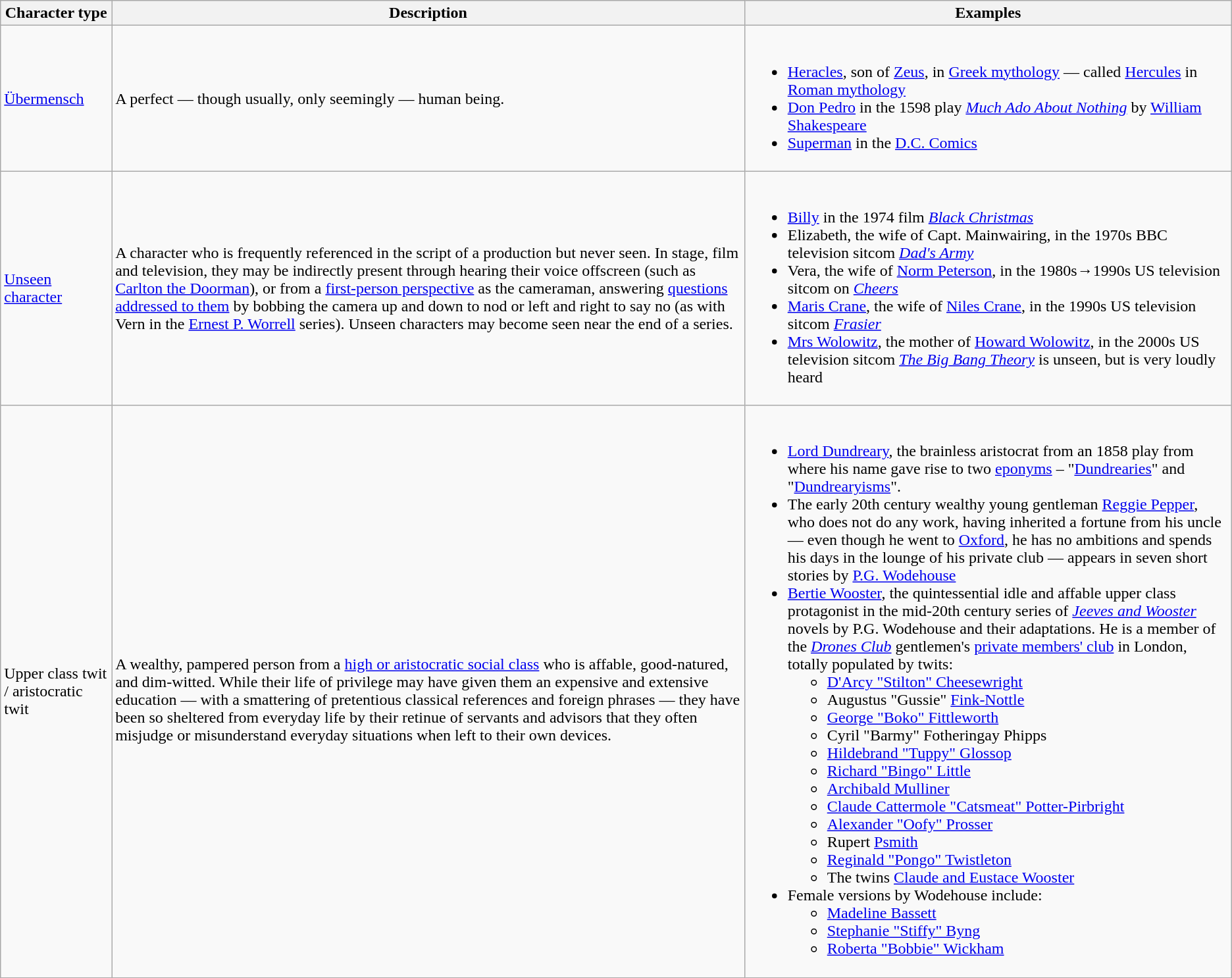<table class="wikitable">
<tr>
<th>Character type</th>
<th>Description</th>
<th>Examples</th>
</tr>
<tr>
<td><a href='#'>Übermensch</a></td>
<td>A perfect — though usually, only seemingly — human being.</td>
<td><br><ul><li><a href='#'>Heracles</a>, son of <a href='#'>Zeus</a>, in <a href='#'>Greek mythology</a> — called <a href='#'>Hercules</a> in <a href='#'>Roman mythology</a></li><li><a href='#'>Don Pedro</a> in the 1598 play <em><a href='#'>Much Ado About Nothing</a></em> by <a href='#'>William Shakespeare</a></li><li><a href='#'>Superman</a> in the <a href='#'>D.C. Comics</a></li></ul></td>
</tr>
<tr>
<td><a href='#'>Unseen character</a></td>
<td>A character who is frequently referenced in the script of a production but never seen. In stage, film and television, they may be indirectly present through hearing their voice offscreen (such as <a href='#'>Carlton the Doorman</a>), or from a <a href='#'>first-person perspective</a> as the cameraman, answering <a href='#'>questions addressed to them</a> by bobbing the camera up and down to nod or left and right to say no (as with Vern in the <a href='#'>Ernest P. Worrell</a> series). Unseen characters may become seen near the end of a series.</td>
<td><br><ul><li><a href='#'>Billy</a> in the 1974 film <a href='#'><em>Black Christmas</em></a></li><li>Elizabeth, the wife of Capt. Mainwairing, in the 1970s BBC television sitcom <em><a href='#'>Dad's Army</a></em></li><li>Vera, the wife of <a href='#'>Norm Peterson</a>, in the 1980s→1990s US television sitcom  on <em><a href='#'>Cheers</a></em></li><li><a href='#'>Maris Crane</a>, the wife of <a href='#'>Niles Crane</a>, in the 1990s US television sitcom <em><a href='#'>Frasier</a></em></li><li><a href='#'>Mrs Wolowitz</a>, the mother of <a href='#'>Howard Wolowitz</a>, in the 2000s US television sitcom <em><a href='#'>The Big Bang Theory</a></em> is unseen, but is very loudly heard</li></ul></td>
</tr>
<tr>
<td>Upper class twit / aristocratic twit</td>
<td><br>A wealthy, pampered person from a <a href='#'>high or aristocratic social class</a> who is affable, good-natured, and dim-witted. While their life of privilege may have given them an expensive and extensive education — with a smattering of pretentious classical references and foreign phrases — they have been so sheltered from everyday life by their retinue of servants and advisors that they often misjudge or misunderstand everyday situations when left to their own devices.</td>
<td><br><ul><li><a href='#'>Lord Dundreary</a>, the brainless aristocrat from an 1858 play from where his name gave rise to two <a href='#'>eponyms</a> – "<a href='#'>Dundrearies</a>" and "<a href='#'>Dundrearyisms</a>".</li><li>The early 20th century wealthy young gentleman <a href='#'>Reggie Pepper</a>, who does not do any work, having inherited a fortune from his uncle — even though he went to <a href='#'>Oxford</a>, he has no ambitions and spends his days in the lounge of his private club — appears in seven short stories by <a href='#'>P.G. Wodehouse</a></li><li><a href='#'>Bertie Wooster</a>, the quintessential idle and affable upper class protagonist in the mid-20th century series of <em><a href='#'>Jeeves and Wooster</a></em> novels by P.G. Wodehouse and their adaptations. He is a member of the <em><a href='#'>Drones Club</a></em> gentlemen's <a href='#'>private members' club</a> in London, totally populated by twits:<ul><li><a href='#'>D'Arcy "Stilton" Cheesewright</a></li><li>Augustus "Gussie" <a href='#'>Fink-Nottle</a></li><li><a href='#'>George "Boko" Fittleworth</a></li><li>Cyril "Barmy" Fotheringay Phipps</li><li><a href='#'>Hildebrand "Tuppy" Glossop</a></li><li><a href='#'>Richard "Bingo" Little</a></li><li><a href='#'>Archibald Mulliner</a></li><li><a href='#'>Claude Cattermole "Catsmeat" Potter-Pirbright</a></li><li><a href='#'>Alexander "Oofy" Prosser</a></li><li>Rupert <a href='#'>Psmith</a></li><li><a href='#'>Reginald "Pongo" Twistleton</a></li><li>The twins <a href='#'>Claude and Eustace Wooster</a></li></ul></li><li>Female versions by Wodehouse include:<ul><li><a href='#'>Madeline Bassett</a></li><li><a href='#'>Stephanie "Stiffy" Byng</a></li><li><a href='#'>Roberta "Bobbie" Wickham</a></li></ul></li></ul></td>
</tr>
</table>
